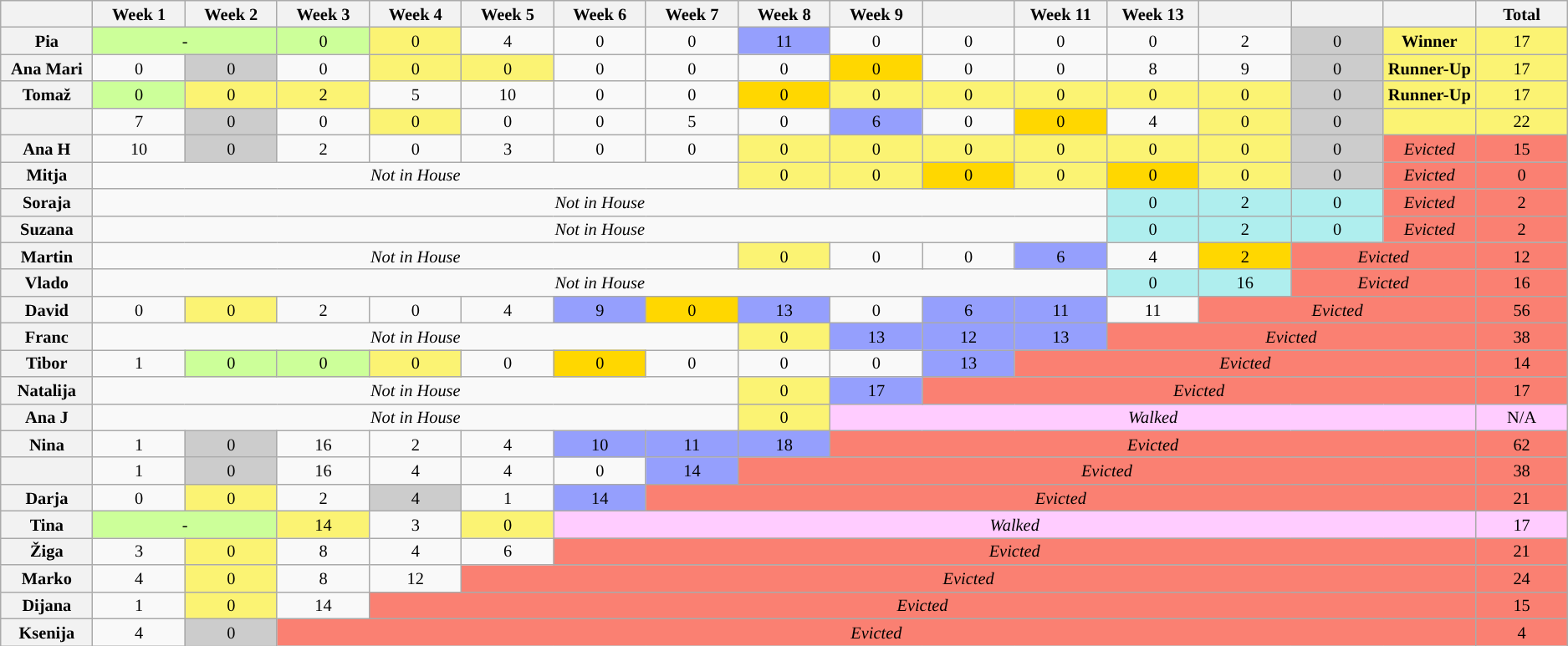<table class="wikitable" style="text-align:center; font-size:85%; line-height:15px">
<tr>
<th style="width: 5%;"></th>
<th style="width: 5%;">Week 1</th>
<th style="width: 5%;">Week 2</th>
<th style="width: 5%;">Week 3</th>
<th style="width: 5%;">Week 4</th>
<th style="width: 5%;">Week 5</th>
<th style="width: 5%;">Week 6</th>
<th style="width: 5%;">Week 7</th>
<th style="width: 5%;">Week 8</th>
<th style="width: 5%;">Week 9</th>
<th style="width: 5%;"></th>
<th style="width: 5%;">Week 11</th>
<th style="width: 5%;">Week 13</th>
<th style="width: 5%;"></th>
<th style="width: 5%;"></th>
<th style="width: 5%;"></th>
<th style="width: 5%;">Total</th>
</tr>
<tr>
<th>Pia</th>
<td style="background:#cf9;" colspan="2">-</td>
<td style="background:#cf9">0</td>
<td style="background:#FBF373;">0</td>
<td>4</td>
<td>0</td>
<td>0</td>
<td style="background:#959FFD;">11</td>
<td>0</td>
<td>0</td>
<td>0</td>
<td>0</td>
<td>2</td>
<td style="background:#ccc;;">0</td>
<td style="background:#FBF373;"><strong>Winner</strong></td>
<td style="background:#FBF373;">17</td>
</tr>
<tr>
<th>Ana Mari</th>
<td>0</td>
<td style="background:#ccc;;">0</td>
<td>0</td>
<td style="background:#FBF373;">0</td>
<td style="background:#FBF373;">0</td>
<td>0</td>
<td>0</td>
<td>0</td>
<td bgcolor="gold">0</td>
<td>0</td>
<td>0</td>
<td>8</td>
<td>9</td>
<td style="background:#ccc;;">0</td>
<td style="background:#FBF373;"><strong>Runner-Up</strong></td>
<td style="background:#FBF373;">17</td>
</tr>
<tr>
<th>Tomaž</th>
<td style="background:#cf9;">0</td>
<td style="background:#FBF373;">0</td>
<td style="background:#FBF373;">2</td>
<td>5</td>
<td>10</td>
<td>0</td>
<td>0</td>
<td bgcolor="gold">0</td>
<td style="background:#FBF373;">0</td>
<td style="background:#FBF373;">0</td>
<td style="background:#FBF373;">0</td>
<td style="background:#FBF373;">0</td>
<td style="background:#FBF373;">0</td>
<td style="background:#ccc;;">0</td>
<td style="background:#FBF373;"><strong>Runner-Up </strong></td>
<td style="background:#FBF373;">17</td>
</tr>
<tr>
<th></th>
<td>7</td>
<td style="background:#ccc;;">0</td>
<td>0</td>
<td style="background:#FBF373;">0</td>
<td>0</td>
<td>0</td>
<td>5</td>
<td>0</td>
<td style="background:#959FFD;">6</td>
<td>0</td>
<td bgcolor="gold">0</td>
<td>4</td>
<td style="background:#FBF373;">0</td>
<td style="background:#ccc;;">0</td>
<td style="background:#FBF373;"><strong></strong></td>
<td style="background:#FBF373;">22</td>
</tr>
<tr>
<th>Ana H</th>
<td>10</td>
<td style="background:#ccc;;">0</td>
<td>2</td>
<td>0</td>
<td>3</td>
<td>0</td>
<td>0</td>
<td style="background:#FBF373;">0</td>
<td style="background:#FBF373;">0</td>
<td style="background:#FBF373;">0</td>
<td style="background:#FBF373;">0</td>
<td style="background:#FBF373;">0</td>
<td style="background:#FBF373;">0</td>
<td style="background:#ccc;;">0</td>
<td style="background:salmon;;"><em>Evicted</em></td>
<td style="background:salmon">15</td>
</tr>
<tr>
<th>Mitja</th>
<td colspan="7"><em>Not in House </em></td>
<td style="background:#FBF373;">0</td>
<td style="background:#FBF373;">0</td>
<td bgcolor="gold">0</td>
<td style="background:#FBF373;">0</td>
<td bgcolor="gold">0</td>
<td style="background:#FBF373;">0</td>
<td style="background:#ccc;;">0</td>
<td style="background:salmon;;"><em>Evicted</em></td>
<td style="background:salmon">0</td>
</tr>
<tr>
<th>Soraja</th>
<td colspan="11"><em>Not in House</em></td>
<td style="background:#AFEEEE;">0</td>
<td style="background:#AFEEEE;">2</td>
<td style="background:#AFEEEE;">0</td>
<td style="background:salmon;;"><em>Evicted</em></td>
<td style="background:salmon">2</td>
</tr>
<tr>
<th>Suzana</th>
<td colspan="11"><em>Not in House</em></td>
<td style="background:#AFEEEE;">0</td>
<td style="background:#AFEEEE;">2</td>
<td style="background:#AFEEEE;">0</td>
<td style="background:salmon;;"><em>Evicted</em></td>
<td style="background:salmon">2</td>
</tr>
<tr>
<th>Martin</th>
<td colspan="7"><em>Not in House</em></td>
<td style="background:#FBF373;">0</td>
<td>0</td>
<td>0</td>
<td style="background:#959FFD;">6</td>
<td>4</td>
<td bgcolor="gold">2</td>
<td style="background:salmon;;" colspan="2"><em>Evicted</em></td>
<td style="background:salmon">12</td>
</tr>
<tr>
<th>Vlado</th>
<td colspan="11"><em>Not in House</em></td>
<td style="background:#AFEEEE;">0</td>
<td style="background:#AFEEEE;">16</td>
<td style="background:salmon;;" colspan="2"><em>Evicted</em></td>
<td style="background:salmon">16</td>
</tr>
<tr>
<th>David</th>
<td>0</td>
<td style="background:#FBF373;">0</td>
<td>2</td>
<td>0</td>
<td>4</td>
<td style="background:#959FFD;">9</td>
<td bgcolor="gold">0</td>
<td style="background:#959FFD;">13</td>
<td>0</td>
<td style="background:#959FFD;">6</td>
<td style="background:#959FFD;">11</td>
<td>11</td>
<td style="background:salmon;;" colspan="3"><em>Evicted</em></td>
<td style="background:salmon">56</td>
</tr>
<tr>
<th>Franc</th>
<td colspan="7"><em>Not in House</em></td>
<td style="background:#FBF373;">0</td>
<td style="background:#959FFD;">13</td>
<td style="background:#959FFD;">12</td>
<td style="background:#959FFD;">13</td>
<td style="background:salmon;;" colspan="4"><em>Evicted</em></td>
<td style="background:salmon">38</td>
</tr>
<tr>
<th>Tibor</th>
<td>1</td>
<td style="background:#cf9;">0</td>
<td style="background:#cf9;">0</td>
<td style="background:#FBF373;">0</td>
<td>0</td>
<td bgcolor="gold">0</td>
<td>0</td>
<td>0</td>
<td>0</td>
<td style="background:#959FFD;">13</td>
<td style="background:salmon;;" colspan="5"><em>Evicted</em></td>
<td style="background:salmon">14</td>
</tr>
<tr>
<th>Natalija</th>
<td colspan="7"><em>Not in House</em></td>
<td style="background:#FBF373;">0</td>
<td style="background:#959FFD;">17</td>
<td style="background:salmon;;" colspan="6"><em>Evicted</em></td>
<td style="background:salmon">17</td>
</tr>
<tr>
<th>Ana J</th>
<td colspan="7"><em>Not in House</em></td>
<td style="background:#FBF373;">0</td>
<td style="background:#FFCCFF; ;" colspan="7"><em>Walked</em></td>
<td style="background:#FFCCFF">N/A</td>
</tr>
<tr>
<th>Nina</th>
<td>1</td>
<td style="background:#ccc;;">0</td>
<td>16</td>
<td>2</td>
<td>4</td>
<td style="background:#959FFD;">10</td>
<td style="background:#959FFD;">11</td>
<td style="background:#959FFD;">18</td>
<td style="background:salmon;;" colspan="7"><em>Evicted</em></td>
<td style="background:salmon">62</td>
</tr>
<tr>
<th></th>
<td>1</td>
<td style="background:#ccc;;">0</td>
<td>16</td>
<td>4</td>
<td>4</td>
<td>0</td>
<td style="background:#959FFD;">14</td>
<td style="background:salmon;;" colspan="8"><em>Evicted</em></td>
<td style="background:salmon">38</td>
</tr>
<tr>
<th>Darja</th>
<td>0</td>
<td style="background:#FBF373;">0</td>
<td>2</td>
<td style="background:#ccc;;">4</td>
<td>1</td>
<td style="background:#959FFD;">14</td>
<td style="background:salmon;;" colspan="9"><em>Evicted</em></td>
<td style="background:salmon">21</td>
</tr>
<tr>
<th>Tina</th>
<td style="background:#cf9;" colspan="2">-</td>
<td style="background:#FBF373;">14</td>
<td>3</td>
<td style="background:#FBF373;">0</td>
<td style="background:#FFCCFF; ;" colspan="10"><em>Walked</em></td>
<td style="background:#FFCCFF">17</td>
</tr>
<tr>
<th>Žiga</th>
<td>3</td>
<td style="background:#FBF373;">0</td>
<td>8</td>
<td>4</td>
<td>6</td>
<td style="background:salmon;;" colspan="10"><em>Evicted</em></td>
<td style="background:salmon">21</td>
</tr>
<tr>
<th>Marko</th>
<td>4</td>
<td style="background:#FBF373;">0</td>
<td>8</td>
<td>12</td>
<td style="background:salmon;;" colspan="11"><em>Evicted</em></td>
<td style="background:salmon">24</td>
</tr>
<tr>
<th>Dijana</th>
<td>1</td>
<td style="background:#FBF373;">0</td>
<td>14</td>
<td style="background:salmon;;" colspan="12"><em>Evicted</em></td>
<td style="background:salmon">15</td>
</tr>
<tr>
<th>Ksenija</th>
<td>4</td>
<td style="background:#ccc;;">0</td>
<td style="background:salmon;;" colspan="13"><em>Evicted</em></td>
<td style="background:salmon">4</td>
</tr>
</table>
